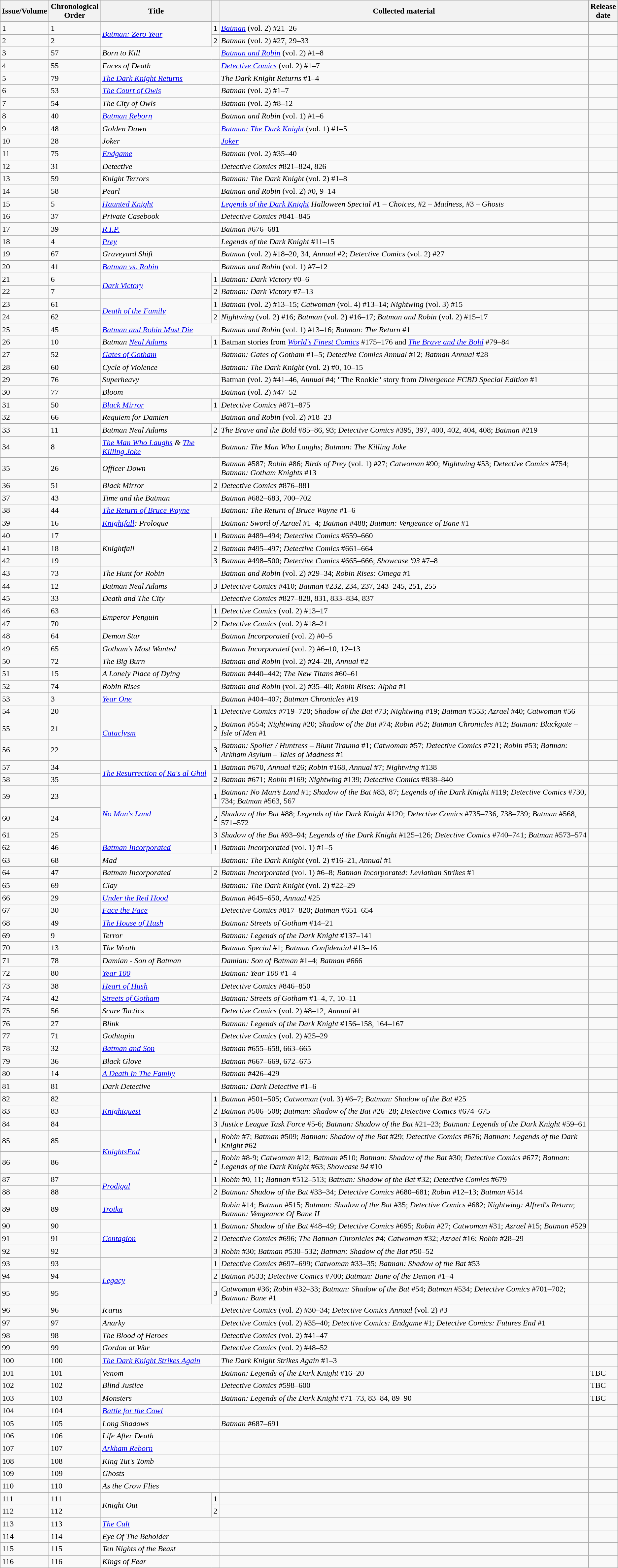<table class="wikitable sortable mw-collapsible" style="text-align: left;">
<tr>
<th width="1%">Issue/Volume</th>
<th width="1%">Chronological Order</th>
<th width="18%">Title</th>
<th class="unsortable" width="1%"></th>
<th>Collected material</th>
<th width="1%">Release date</th>
</tr>
<tr valign="top">
</tr>
<tr>
<td>1</td>
<td>1</td>
<td rowspan="2"><em><a href='#'>Batman: Zero Year</a></em></td>
<td>1</td>
<td><em><a href='#'>Batman</a></em> (vol. 2) #21–26</td>
<td></td>
</tr>
<tr>
<td>2</td>
<td>2</td>
<td>2</td>
<td><em>Batman</em> (vol. 2) #27, 29–33</td>
<td></td>
</tr>
<tr>
<td>3</td>
<td>57</td>
<td colspan="2"><em>Born to Kill</em></td>
<td><em><a href='#'>Batman and Robin</a></em> (vol. 2) #1–8</td>
<td></td>
</tr>
<tr>
<td>4</td>
<td>55</td>
<td colspan="2"><em>Faces of Death</em></td>
<td><em><a href='#'>Detective Comics</a></em> (vol. 2) #1–7</td>
<td></td>
</tr>
<tr>
<td>5</td>
<td>79</td>
<td colspan="2"><em><a href='#'>The Dark Knight Returns</a></em></td>
<td><em>The Dark Knight Returns</em> #1–4</td>
<td></td>
</tr>
<tr>
<td>6</td>
<td>53</td>
<td colspan="2"><a href='#'><em>The Court of Owls</em></a></td>
<td><em>Batman</em> (vol. 2) #1–7</td>
<td></td>
</tr>
<tr>
<td>7</td>
<td>54</td>
<td colspan="2"><em>The City of Owls</em></td>
<td><em>Batman</em> (vol. 2) #8–12</td>
<td></td>
</tr>
<tr>
<td>8</td>
<td>40</td>
<td colspan="2"><a href='#'><em>Batman Reborn</em></a></td>
<td><em>Batman and Robin</em> (vol. 1) #1–6</td>
<td></td>
</tr>
<tr>
<td>9</td>
<td>48</td>
<td colspan="2"><em>Golden Dawn</em></td>
<td><em><a href='#'>Batman: The Dark Knight</a></em> (vol. 1) #1–5</td>
<td></td>
</tr>
<tr>
<td>10</td>
<td>28</td>
<td colspan="2"><em>Joker</em></td>
<td><em><a href='#'>Joker</a></em></td>
<td></td>
</tr>
<tr>
<td>11</td>
<td>75</td>
<td colspan="2"><a href='#'><em>Endgame</em></a></td>
<td><em>Batman</em> (vol. 2) #35–40</td>
<td></td>
</tr>
<tr>
<td>12</td>
<td>31</td>
<td colspan="2"><em>Detective</em></td>
<td><em>Detective Comics</em> #821–824, 826</td>
<td></td>
</tr>
<tr>
<td>13</td>
<td>59</td>
<td colspan="2"><em>Knight Terrors</em></td>
<td><em>Batman: The Dark Knight</em> (vol. 2) #1–8</td>
<td></td>
</tr>
<tr>
<td>14</td>
<td>58</td>
<td colspan="2"><em>Pearl</em></td>
<td><em>Batman and Robin</em> (vol. 2) #0, 9–14</td>
<td></td>
</tr>
<tr>
<td>15</td>
<td>5</td>
<td colspan="2"><a href='#'><em>Haunted Knight</em></a></td>
<td><em><a href='#'>Legends of the Dark Knight</a> Halloween Special</em> #1 – <em>Choices</em>, #2 – <em>Madness</em>, #3 – <em>Ghosts</em></td>
<td></td>
</tr>
<tr>
<td>16</td>
<td>37</td>
<td colspan="2"><em>Private Casebook</em></td>
<td><em>Detective Comics</em> #841–845</td>
<td></td>
</tr>
<tr>
<td>17</td>
<td>39</td>
<td colspan="2"><a href='#'><em>R.I.P.</em></a></td>
<td><em>Batman</em> #676–681</td>
<td></td>
</tr>
<tr>
<td>18</td>
<td>4</td>
<td colspan="2"><a href='#'><em>Prey</em></a></td>
<td><em>Legends of the Dark Knight</em> #11–15</td>
<td></td>
</tr>
<tr>
<td>19</td>
<td>67</td>
<td colspan="2"><em>Graveyard Shift</em></td>
<td><em>Batman</em> (vol. 2) #18–20, 34, <em>Annual</em> #2; <em>Detective Comics</em> (vol. 2) #27</td>
<td></td>
</tr>
<tr>
<td>20</td>
<td>41</td>
<td colspan="2"><a href='#'><em>Batman vs. Robin</em></a></td>
<td><em>Batman and Robin</em> (vol. 1) #7–12</td>
<td></td>
</tr>
<tr>
<td>21</td>
<td>6</td>
<td rowspan="2"><a href='#'><em>Dark Victory</em></a></td>
<td>1</td>
<td><em>Batman: Dark Victory</em> #0–6</td>
<td></td>
</tr>
<tr>
<td>22</td>
<td>7</td>
<td>2</td>
<td><em>Batman: Dark Victory</em> #7–13</td>
<td></td>
</tr>
<tr>
<td>23</td>
<td>61</td>
<td rowspan="2"><em><a href='#'>Death of the Family</a></em></td>
<td>1</td>
<td><em>Batman</em> (vol. 2) #13–15; <em>Catwoman</em> (vol. 4) #13–14; <em>Nightwing</em> (vol. 3) #15</td>
<td></td>
</tr>
<tr>
<td>24</td>
<td>62</td>
<td>2</td>
<td><em>Nightwing</em> (vol. 2) #16; <em>Batman</em> (vol. 2) #16–17; <em>Batman and Robin</em> (vol. 2) #15–17</td>
<td></td>
</tr>
<tr>
<td>25</td>
<td>45</td>
<td colspan="2"><a href='#'><em>Batman and Robin Must Die</em></a></td>
<td><em>Batman and Robin</em> (vol. 1) #13–16; <em>Batman: The Return</em> #1</td>
<td></td>
</tr>
<tr>
<td>26</td>
<td>10</td>
<td><em>Batman <a href='#'>Neal Adams</a></em></td>
<td>1</td>
<td>Batman stories from <em><a href='#'>World's Finest Comics</a></em> #175–176 and <em><a href='#'>The Brave and the Bold</a></em> #79–84</td>
<td></td>
</tr>
<tr>
<td>27</td>
<td>52</td>
<td colspan="2"><a href='#'><em>Gates of Gotham</em></a></td>
<td><em>Batman: Gates of Gotham</em> #1–5; <em>Detective Comics Annual</em> #12; <em>Batman Annual</em> #28</td>
<td></td>
</tr>
<tr>
<td>28</td>
<td>60</td>
<td colspan="2"><em>Cycle of Violence</em></td>
<td><em>Batman: The Dark Knight</em> (vol. 2) #0, 10–15</td>
<td></td>
</tr>
<tr>
<td>29</td>
<td>76</td>
<td colspan="2"><em>Superheavy</em></td>
<td>Batman (vol. 2) #41–46, <em>Annual</em> #4; "The Rookie" story from <em>Divergence FCBD Special Edition</em> #1</td>
<td></td>
</tr>
<tr>
<td>30</td>
<td>77</td>
<td colspan="2"><em>Bloom</em></td>
<td><em>Batman</em> (vol. 2) #47–52</td>
<td></td>
</tr>
<tr>
<td>31</td>
<td>50</td>
<td><em><a href='#'>Black Mirror</a></em></td>
<td>1</td>
<td><em>Detective Comics</em> #871–875</td>
<td></td>
</tr>
<tr>
<td>32</td>
<td>66</td>
<td colspan="2"><em>Requiem for Damien</em></td>
<td><em>Batman and Robin</em> (vol. 2) #18–23</td>
<td></td>
</tr>
<tr>
<td>33</td>
<td>11</td>
<td><em>Batman Neal Adams</em></td>
<td>2</td>
<td><em>The Brave and the Bold</em> #85–86, 93; <em>Detective Comics</em> #395, 397, 400, 402, 404, 408; <em>Batman</em> #219</td>
<td></td>
</tr>
<tr>
<td>34</td>
<td>8</td>
<td colspan="2"><em><a href='#'>The Man Who Laughs</a> & <a href='#'>The Killing Joke</a></em></td>
<td><em>Batman: The Man Who Laughs</em>; <em>Batman: The Killing Joke</em></td>
<td></td>
</tr>
<tr>
<td>35</td>
<td>26</td>
<td colspan="2"><em>Officer Down</em></td>
<td><em>Batman</em> #587; <em>Robin</em> #86; <em>Birds of Prey</em> (vol. 1) #27; <em>Catwoman</em> #90; <em>Nightwing</em> #53; <em>Detective Comics</em> #754; <em>Batman: Gotham Knights</em> #13</td>
<td></td>
</tr>
<tr>
<td>36</td>
<td>51</td>
<td><em>Black Mirror</em></td>
<td>2</td>
<td><em>Detective Comics</em> #876–881</td>
<td></td>
</tr>
<tr>
<td>37</td>
<td>43</td>
<td colspan="2"><em>Time and the Batman</em></td>
<td><em>Batman</em> #682–683, 700–702</td>
<td></td>
</tr>
<tr>
<td>38</td>
<td>44</td>
<td colspan="2"><a href='#'><em>The Return of Bruce Wayne</em></a></td>
<td><em>Batman: The Return of Bruce Wayne</em> #1–6</td>
<td></td>
</tr>
<tr>
<td>39</td>
<td>16</td>
<td><em><a href='#'>Knightfall</a>: Prologue</em></td>
<td></td>
<td><em>Batman: Sword of Azrael</em> #1–4; <em>Batman</em> #488; <em>Batman: Vengeance of Bane</em> #1</td>
<td></td>
</tr>
<tr>
<td>40</td>
<td>17</td>
<td rowspan="3"><em>Knightfall</em></td>
<td>1</td>
<td><em>Batman</em> #489–494; <em>Detective Comics</em> #659–660</td>
<td></td>
</tr>
<tr>
<td>41</td>
<td>18</td>
<td>2</td>
<td><em>Batman</em> #495–497; <em>Detective Comics</em> #661–664</td>
<td></td>
</tr>
<tr>
<td>42</td>
<td>19</td>
<td>3</td>
<td><em>Batman</em> #498–500; <em>Detective Comics</em> #665–666; <em>Showcase '93</em> #7–8</td>
<td></td>
</tr>
<tr>
<td>43</td>
<td>73</td>
<td colspan="2"><em>The Hunt for Robin</em></td>
<td><em>Batman and Robin</em> (vol. 2) #29–34; <em>Robin Rises: Omega</em> #1</td>
<td></td>
</tr>
<tr>
<td>44</td>
<td>12</td>
<td><em>Batman Neal Adams</em></td>
<td>3</td>
<td><em>Detective Comics</em> #410; <em>Batman</em> #232, 234, 237, 243–245, 251, 255</td>
<td></td>
</tr>
<tr>
<td>45</td>
<td>33</td>
<td colspan="2"><em>Death and The City</em></td>
<td><em>Detective Comics</em> #827–828, 831, 833–834, 837</td>
<td></td>
</tr>
<tr>
<td>46</td>
<td>63</td>
<td rowspan="2"><em>Emperor Penguin</em></td>
<td>1</td>
<td><em>Detective Comics</em> (vol. 2) #13–17</td>
<td></td>
</tr>
<tr>
<td>47</td>
<td>70</td>
<td>2</td>
<td><em>Detective Comics</em> (vol. 2) #18–21</td>
<td></td>
</tr>
<tr>
<td>48</td>
<td>64</td>
<td colspan="2"><em>Demon Star</em></td>
<td><em>Batman Incorporated</em> (vol. 2) #0–5</td>
<td></td>
</tr>
<tr>
<td>49</td>
<td>65</td>
<td colspan="2"><em>Gotham's Most Wanted</em></td>
<td><em>Batman Incorporated</em> (vol. 2) #6–10, 12–13</td>
<td></td>
</tr>
<tr>
<td>50</td>
<td>72</td>
<td colspan="2"><em>The Big Burn</em></td>
<td><em>Batman and Robin</em> (vol. 2) #24–28, <em>Annual</em> #2</td>
<td></td>
</tr>
<tr>
<td>51</td>
<td>15</td>
<td colspan="2"><em>A Lonely Place of Dying</em></td>
<td><em>Batman</em> #440–442; <em>The New Titans</em> #60–61</td>
<td></td>
</tr>
<tr>
<td>52</td>
<td>74</td>
<td colspan="2"><em>Robin Rises</em></td>
<td><em>Batman and Robin</em> (vol. 2) #35–40; <em>Robin Rises: Alpha</em> #1</td>
<td></td>
</tr>
<tr>
<td>53</td>
<td>3</td>
<td colspan="2"><a href='#'><em>Year One</em></a></td>
<td><em>Batman</em> #404–407; <em>Batman Chronicles</em> #19</td>
<td></td>
</tr>
<tr>
<td>54</td>
<td>20</td>
<td rowspan="3"><a href='#'><em>Cataclysm</em></a></td>
<td>1</td>
<td><em>Detective Comics</em> #719–720; <em>Shadow of the Bat</em> #73; <em>Nightwing</em> #19; <em>Batman</em> #553; <em>Azrael</em> #40; <em>Catwoman</em> #56</td>
<td></td>
</tr>
<tr>
<td>55</td>
<td>21</td>
<td>2</td>
<td><em>Batman</em> #554; <em>Nightwing</em> #20; <em>Shadow of the Bat</em> #74; <em>Robin</em> #52; <em>Batman Chronicles</em> #12; <em>Batman: Blackgate – Isle of Men</em> #1</td>
<td></td>
</tr>
<tr>
<td>56</td>
<td>22</td>
<td>3</td>
<td><em>Batman: Spoiler / Huntress – Blunt Trauma</em> #1; <em>Catwoman</em> #57; <em>Detective Comics</em> #721; <em>Robin</em> #53; <em>Batman: Arkham Asylum – Tales of Madness</em> #1</td>
<td></td>
</tr>
<tr>
<td>57</td>
<td>34</td>
<td rowspan="2"><em><a href='#'>The Resurrection of Ra's al Ghul</a></em></td>
<td>1</td>
<td><em>Batman</em> #670, <em>Annual</em> #26; <em>Robin</em> #168, <em>Annual</em> #7; <em>Nightwing</em> #138</td>
<td></td>
</tr>
<tr>
<td>58</td>
<td>35</td>
<td>2</td>
<td><em>Batman</em> #671; <em>Robin</em> #169; <em>Nightwing</em> #139; <em>Detective Comics</em> #838–840</td>
<td></td>
</tr>
<tr>
<td>59</td>
<td>23</td>
<td rowspan="3"><a href='#'><em>No Man's Land</em></a></td>
<td>1</td>
<td><em>Batman: No Man’s Land</em> #1; <em>Shadow of the Bat</em> #83, 87; <em>Legends of the Dark Knight</em> #119; <em>Detective Comics</em> #730, 734; <em>Batman</em> #563, 567</td>
<td></td>
</tr>
<tr>
<td>60</td>
<td>24</td>
<td>2</td>
<td><em>Shadow of the Bat</em> #88; <em>Legends of the Dark Knight</em> #120; <em>Detective Comics</em> #735–736, 738–739; <em>Batman</em> #568, 571–572</td>
<td></td>
</tr>
<tr>
<td>61</td>
<td>25</td>
<td>3</td>
<td><em>Shadow of the Bat</em> #93–94; <em>Legends of the Dark Knight</em> #125–126; <em>Detective Comics</em> #740–741; <em>Batman</em> #573–574</td>
<td></td>
</tr>
<tr>
<td>62</td>
<td>46</td>
<td><em><a href='#'>Batman Incorporated</a></em></td>
<td>1</td>
<td><em>Batman Incorporated</em> (vol. 1) #1–5</td>
<td></td>
</tr>
<tr>
<td>63</td>
<td>68</td>
<td colspan="2"><em>Mad</em></td>
<td><em>Batman: The Dark Knight</em> (vol. 2) #16–21, <em>Annual</em> #1</td>
<td></td>
</tr>
<tr>
<td>64</td>
<td>47</td>
<td><em>Batman Incorporated</em></td>
<td>2</td>
<td><em>Batman Incorporated</em> (vol. 1) #6–8; <em>Batman Incorporated: Leviathan Strikes</em> #1</td>
<td></td>
</tr>
<tr>
<td>65</td>
<td>69</td>
<td colspan="2"><em>Clay</em></td>
<td><em>Batman: The Dark Knight</em> (vol. 2) #22–29</td>
<td></td>
</tr>
<tr>
<td>66</td>
<td>29</td>
<td colspan="2"><a href='#'><em>Under the Red Hood</em></a></td>
<td><em>Batman</em> #645–650, <em>Annual</em> #25</td>
<td></td>
</tr>
<tr>
<td>67</td>
<td>30</td>
<td colspan="2"><a href='#'><em>Face the Face</em></a></td>
<td><em>Detective Comics</em> #817–820; <em>Batman</em> #651–654</td>
<td></td>
</tr>
<tr>
<td>68</td>
<td>49</td>
<td colspan="2"><a href='#'><em>The House of Hush</em></a></td>
<td><em>Batman: Streets of Gotham</em> #14–21</td>
<td></td>
</tr>
<tr>
<td>69</td>
<td>9</td>
<td colspan="2"><em>Terror</em></td>
<td><em>Batman: Legends of the Dark Knight</em> #137–141</td>
<td></td>
</tr>
<tr>
<td>70</td>
<td>13</td>
<td colspan="2"><em>The Wrath</em></td>
<td><em>Batman Special</em> #1; <em>Batman Confidential</em> #13–16</td>
<td></td>
</tr>
<tr>
<td>71</td>
<td>78</td>
<td colspan="2"><em>Damian - Son of Batman</em></td>
<td><em>Damian: Son of Batman</em> #1–4; <em>Batman</em> #666</td>
<td></td>
</tr>
<tr>
<td>72</td>
<td>80</td>
<td colspan="2"><em><a href='#'>Year 100</a></em></td>
<td><em>Batman: Year 100</em> #1–4</td>
<td></td>
</tr>
<tr>
<td>73</td>
<td>38</td>
<td colspan="2"><a href='#'><em>Heart of Hush</em></a></td>
<td><em>Detective Comics</em> #846–850</td>
<td></td>
</tr>
<tr>
<td>74</td>
<td>42</td>
<td colspan="2"><em><a href='#'>Streets of Gotham</a></em></td>
<td><em>Batman: Streets of Gotham</em> #1–4, 7, 10–11</td>
<td></td>
</tr>
<tr>
<td>75</td>
<td>56</td>
<td colspan="2"><em>Scare Tactics</em></td>
<td><em>Detective Comics</em> (vol. 2) #8–12, <em>Annual</em> #1</td>
<td></td>
</tr>
<tr>
<td>76</td>
<td>27</td>
<td colspan="2"><em>Blink</em></td>
<td><em>Batman: Legends of the Dark Knight</em> #156–158, 164–167</td>
<td></td>
</tr>
<tr>
<td>77</td>
<td>71</td>
<td colspan="2"><em>Gothtopia</em></td>
<td><em>Detective Comics</em> (vol. 2) #25–29</td>
<td></td>
</tr>
<tr>
<td>78</td>
<td>32</td>
<td colspan="2"><em><a href='#'>Batman and Son</a></em></td>
<td><em>Batman</em> #655–658, 663–665</td>
<td></td>
</tr>
<tr>
<td>79</td>
<td>36</td>
<td colspan="2"><em>Black Glove</em></td>
<td><em>Batman</em> #667–669, 672–675</td>
<td></td>
</tr>
<tr>
<td>80</td>
<td>14</td>
<td colspan="2"><a href='#'><em>A Death In The Family</em></a></td>
<td><em>Batman</em> #426–429</td>
<td></td>
</tr>
<tr>
<td>81</td>
<td>81</td>
<td colspan="2"><em>Dark Detective</em></td>
<td><em>Batman: Dark Detective</em> #1–6</td>
<td></td>
</tr>
<tr>
<td>82</td>
<td>82</td>
<td rowspan="3"><a href='#'><em>Knightquest</em></a></td>
<td>1</td>
<td><em>Batman</em> #501–505; <em>Catwoman</em> (vol. 3) #6–7; <em>Batman: Shadow of the Bat</em> #25</td>
<td></td>
</tr>
<tr>
<td>83</td>
<td>83</td>
<td>2</td>
<td><em>Batman</em> #506–508; <em>Batman: Shadow of the Bat</em> #26–28; <em>Detective Comics</em> #674–675</td>
<td></td>
</tr>
<tr>
<td>84</td>
<td>84</td>
<td>3</td>
<td><em>Justice League Task Force</em> #5-6; <em>Batman: Shadow of the Bat</em> #21–23; <em>Batman: Legends of the Dark Knight</em> #59–61</td>
<td></td>
</tr>
<tr>
<td>85</td>
<td>85</td>
<td rowspan="2"><a href='#'><em>KnightsEnd</em></a></td>
<td>1</td>
<td><em>Robin</em> #7; <em>Batman</em> #509; <em>Batman: Shadow of the Bat</em> #29; <em>Detective Comics</em> #676; <em>Batman: Legends of the Dark Knight</em> #62</td>
<td></td>
</tr>
<tr>
<td>86</td>
<td>86</td>
<td>2</td>
<td><em>Robin</em> #8-9; <em>Catwoman</em> #12; <em>Batman</em> #510; <em>Batman: Shadow of the Bat</em> #30; <em>Detective Comics</em> #677; <em>Batman: Legends of the Dark Knight</em> #63; <em>Showcase 94</em> #10</td>
<td></td>
</tr>
<tr>
<td>87</td>
<td>87</td>
<td rowspan="2"><a href='#'><em>Prodigal</em></a></td>
<td>1</td>
<td><em>Robin</em> #0, 11; <em>Batman</em> #512–513; <em>Batman: Shadow of the Bat</em> #32; <em>Detective Comics</em> #679</td>
<td></td>
</tr>
<tr>
<td>88</td>
<td>88</td>
<td>2</td>
<td><em>Batman: Shadow of the Bat</em> #33–34; <em>Detective Comics</em> #680–681; <em>Robin</em> #12–13; <em>Batman</em> #514</td>
<td></td>
</tr>
<tr>
<td>89</td>
<td>89</td>
<td colspan="2"><a href='#'><em>Troika</em></a></td>
<td><em>Robin</em> #14; <em>Batman</em> #515; <em>Batman: Shadow of the Bat</em> #35; <em>Detective Comics</em> #682; <em>Nightwing: Alfred's Return</em>; <em>Batman: Vengeance Of Bane II</em></td>
<td></td>
</tr>
<tr>
<td>90</td>
<td>90</td>
<td rowspan="3"><a href='#'><em>Contagion</em></a></td>
<td>1</td>
<td><em>Batman: Shadow of the Bat</em> #48–49; <em>Detective Comics</em> #695; <em>Robin</em> #27; <em>Catwoman</em> #31; <em>Azrael</em> #15; <em>Batman</em> #529</td>
<td></td>
</tr>
<tr>
<td>91</td>
<td>91</td>
<td>2</td>
<td><em>Detective Comics</em> #696; <em>The Batman Chronicles</em> #4; <em>Catwoman</em> #32; <em>Azrael</em> #16;  <em>Robin</em> #28–29</td>
<td></td>
</tr>
<tr>
<td>92</td>
<td>92</td>
<td>3</td>
<td><em>Robin</em> #30; <em>Batman</em> #530–532; <em>Batman: Shadow of the Bat</em> #50–52</td>
<td></td>
</tr>
<tr>
<td>93</td>
<td>93</td>
<td rowspan="3"><a href='#'><em>Legacy</em></a></td>
<td>1</td>
<td><em>Detective Comics</em> #697–699; <em>Catwoman</em> #33–35; <em>Batman: Shadow of the Bat</em> #53</td>
<td></td>
</tr>
<tr>
<td>94</td>
<td>94</td>
<td>2</td>
<td><em>Batman</em> #533; <em>Detective Comics</em> #700; <em>Batman: Bane of the Demon</em> #1–4</td>
<td></td>
</tr>
<tr>
<td>95</td>
<td>95</td>
<td>3</td>
<td><em>Catwoman</em> #36; <em>Robin</em> #32–33; <em>Batman: Shadow of the Bat</em> #54; <em>Batman</em> #534; <em>Detective Comics</em> #701–702; <em>Batman: Bane</em> #1</td>
<td></td>
</tr>
<tr>
<td>96</td>
<td>96</td>
<td colspan="2"><em>Icarus</em></td>
<td><em>Detective Comics</em> (vol. 2) #30–34; <em>Detective Comics Annual</em> (vol. 2) #3</td>
<td></td>
</tr>
<tr>
<td>97</td>
<td>97</td>
<td colspan="2"><em>Anarky</em></td>
<td><em>Detective Comics</em> (vol. 2) #35–40; <em>Detective Comics: Endgame</em> #1; <em>Detective Comics: Futures End</em> #1</td>
<td></td>
</tr>
<tr>
<td>98</td>
<td>98</td>
<td colspan="2"><em>The Blood of Heroes</em></td>
<td><em>Detective Comics</em> (vol. 2) #41–47</td>
<td></td>
</tr>
<tr>
<td>99</td>
<td>99</td>
<td colspan="2"><em>Gordon at War</em></td>
<td><em>Detective Comics</em> (vol. 2) #48–52</td>
<td></td>
</tr>
<tr>
<td>100</td>
<td>100</td>
<td colspan="2"><em><a href='#'>The Dark Knight Strikes Again</a></em></td>
<td><em>The Dark Knight Strikes Again</em> #1–3</td>
<td></td>
</tr>
<tr>
<td>101</td>
<td>101</td>
<td colspan="2"><em>Venom</em></td>
<td><em>Batman: Legends of the Dark Knight</em> #16–20</td>
<td>TBC</td>
</tr>
<tr>
<td>102</td>
<td>102</td>
<td colspan="2"><em>Blind Justice</em></td>
<td><em>Detective Comics</em> #598–600</td>
<td>TBC</td>
</tr>
<tr>
<td>103</td>
<td>103</td>
<td colspan="2"><em>Monsters</em></td>
<td><em>Batman: Legends of the Dark Knight</em> #71–73, 83–84, 89–90</td>
<td>TBC</td>
</tr>
<tr>
<td>104</td>
<td>104</td>
<td colspan="2"><em><a href='#'>Battle for the Cowl</a></em></td>
<td></td>
<td></td>
</tr>
<tr>
<td>105</td>
<td>105</td>
<td colspan="2"><em>Long Shadows</em></td>
<td><em>Batman</em> #687–691</td>
<td></td>
</tr>
<tr>
<td>106</td>
<td>106</td>
<td colspan="2"><em>Life After Death</em></td>
<td></td>
<td></td>
</tr>
<tr>
<td>107</td>
<td>107</td>
<td colspan="2"><a href='#'><em>Arkham Reborn</em></a></td>
<td></td>
<td></td>
</tr>
<tr>
<td>108</td>
<td>108</td>
<td colspan="2"><em>King Tut's Tomb</em></td>
<td></td>
<td></td>
</tr>
<tr>
<td>109</td>
<td>109</td>
<td colspan="2"><em>Ghosts</em></td>
<td></td>
<td></td>
</tr>
<tr>
<td>110</td>
<td>110</td>
<td colspan="2"><em>As the Crow Flies</em></td>
<td></td>
<td></td>
</tr>
<tr>
<td>111</td>
<td>111</td>
<td rowspan="2"><em>Knight Out</em></td>
<td>1</td>
<td></td>
<td></td>
</tr>
<tr>
<td>112</td>
<td>112</td>
<td>2</td>
<td></td>
<td></td>
</tr>
<tr>
<td>113</td>
<td>113</td>
<td colspan="2"><a href='#'><em>The Cult</em></a></td>
<td></td>
<td></td>
</tr>
<tr>
<td>114</td>
<td>114</td>
<td colspan="2"><em>Eye Of The Beholder</em></td>
<td></td>
<td></td>
</tr>
<tr>
<td>115</td>
<td>115</td>
<td colspan="2"><em>Ten Nights of the Beast</em></td>
<td></td>
<td></td>
</tr>
<tr>
<td>116</td>
<td>116</td>
<td colspan="2"><em>Kings of Fear</em></td>
<td></td>
<td></td>
</tr>
</table>
